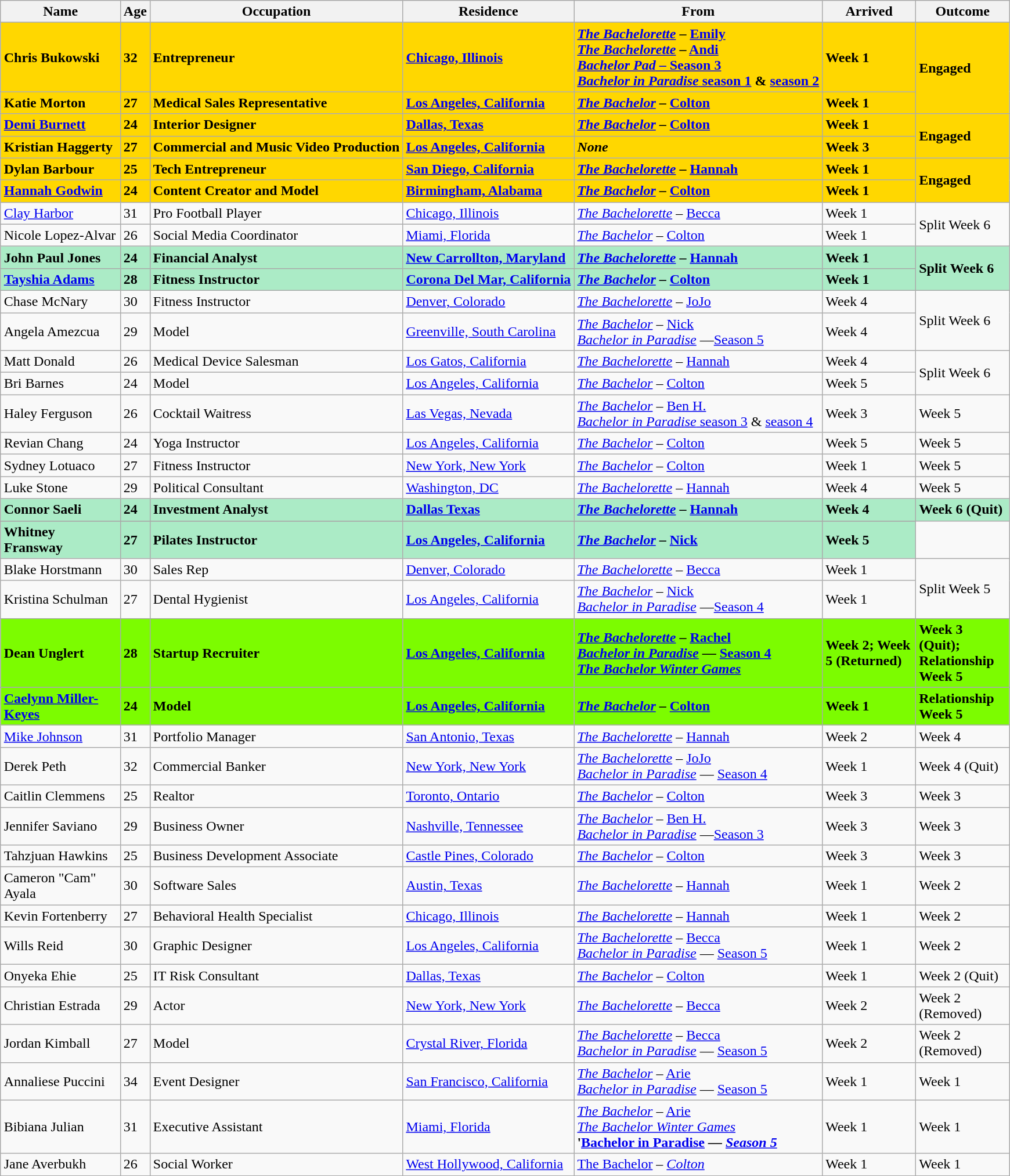<table class="wikitable sortable" style="margin:auto; text-align:left">
<tr>
<th width=130>Name</th>
<th width=5>Age</th>
<th>Occupation</th>
<th>Residence</th>
<th>From</th>
<th width=100>Arrived</th>
<th width=100>Outcome</th>
</tr>
<tr style="font-weight:bold;background:gold;">
<td align=left>Chris Bukowski</td>
<td>32</td>
<td>Entrepreneur</td>
<td><a href='#'>Chicago, Illinois</a></td>
<td><em><a href='#'>The Bachelorette</a></em> – <a href='#'>Emily</a><br><em><a href='#'>The Bachelorette</a></em> – <a href='#'>Andi</a><br><a href='#'><em>Bachelor Pad</em> – Season 3</a><br><a href='#'><em>Bachelor in Paradise</em> season 1</a> & <a href='#'>season 2</a></td>
<td>Week 1</td>
<td rowspan="2">Engaged</td>
</tr>
<tr style="font-weight:bold;background:gold;">
<td align=left>Katie Morton</td>
<td>27</td>
<td>Medical Sales Representative</td>
<td><a href='#'>Los Angeles, California</a></td>
<td><em><a href='#'>The Bachelor</a></em> – <a href='#'>Colton</a></td>
<td>Week 1</td>
</tr>
<tr style="font-weight:bold;background:gold;">
<td align=left><a href='#'>Demi Burnett</a></td>
<td>24</td>
<td>Interior Designer</td>
<td><a href='#'>Dallas, Texas</a></td>
<td><em><a href='#'>The Bachelor</a></em> – <a href='#'>Colton</a></td>
<td>Week 1</td>
<td rowspan="2">Engaged</td>
</tr>
<tr style="font-weight:bold;background:gold;">
<td align=left>Kristian Haggerty</td>
<td>27</td>
<td>Commercial and Music Video Production</td>
<td><a href='#'>Los Angeles, California</a></td>
<td><em>None</em></td>
<td>Week 3</td>
</tr>
<tr style="font-weight:bold;background:gold;">
<td align="" left>Dylan Barbour</td>
<td>25</td>
<td>Tech Entrepreneur</td>
<td><a href='#'>San Diego, California</a></td>
<td><em><a href='#'>The Bachelorette</a></em> – <a href='#'>Hannah</a></td>
<td>Week 1</td>
<td rowspan="2">Engaged</td>
</tr>
<tr style="font-weight:bold;background:gold;">
<td align="left"><a href='#'>Hannah Godwin</a></td>
<td>24</td>
<td>Content Creator and Model</td>
<td><a href='#'>Birmingham, Alabama</a></td>
<td><em><a href='#'>The Bachelor</a></em> – <a href='#'>Colton</a></td>
<td>Week 1</td>
</tr>
<tr>
<td align=left><a href='#'>Clay Harbor</a></td>
<td>31</td>
<td>Pro Football Player</td>
<td><a href='#'>Chicago, Illinois</a></td>
<td><em><a href='#'>The Bachelorette</a></em> – <a href='#'>Becca</a></td>
<td>Week 1</td>
<td rowspan="2">Split Week 6</td>
</tr>
<tr>
<td align=left>Nicole Lopez-Alvar</td>
<td>26</td>
<td>Social Media Coordinator</td>
<td><a href='#'>Miami, Florida</a></td>
<td><em><a href='#'>The Bachelor</a></em> – <a href='#'>Colton</a></td>
<td>Week 1</td>
</tr>
<tr style="font-weight:bold;background:#ABEBC6;">
<td align=left>John Paul Jones</td>
<td>24</td>
<td>Financial Analyst</td>
<td><a href='#'>New Carrollton, Maryland</a></td>
<td><em><a href='#'>The Bachelorette</a></em> – <a href='#'>Hannah</a></td>
<td>Week 1</td>
<td rowspan="2">Split Week 6</td>
</tr>
<tr style="font-weight:bold;background:#ABEBC6;">
<td align=left><a href='#'>Tayshia Adams</a></td>
<td>28</td>
<td>Fitness Instructor</td>
<td><a href='#'>Corona Del Mar, California</a></td>
<td><em><a href='#'>The Bachelor</a></em> – <a href='#'>Colton</a></td>
<td>Week 1</td>
</tr>
<tr>
<td align=left>Chase McNary</td>
<td>30</td>
<td>Fitness Instructor</td>
<td><a href='#'>Denver, Colorado</a></td>
<td><em><a href='#'>The Bachelorette</a></em> – <a href='#'>JoJo</a></td>
<td>Week 4</td>
<td rowspan="2">Split Week 6</td>
</tr>
<tr>
<td align=left>Angela Amezcua</td>
<td>29</td>
<td>Model</td>
<td><a href='#'>Greenville, South Carolina</a></td>
<td><em><a href='#'>The Bachelor</a></em> – <a href='#'>Nick</a><br><em><a href='#'>Bachelor in Paradise</a></em> —<a href='#'>Season 5</a></td>
<td>Week 4</td>
</tr>
<tr>
<td align=left>Matt Donald</td>
<td>26</td>
<td>Medical Device Salesman</td>
<td><a href='#'>Los Gatos, California</a></td>
<td><em><a href='#'>The Bachelorette</a></em> – <a href='#'>Hannah</a></td>
<td>Week 4</td>
<td rowspan="2">Split Week 6</td>
</tr>
<tr>
<td align=left>Bri Barnes</td>
<td>24</td>
<td>Model</td>
<td><a href='#'>Los Angeles, California</a></td>
<td><em><a href='#'>The Bachelor</a></em> – <a href='#'>Colton</a></td>
<td>Week 5</td>
</tr>
<tr>
<td align=left>Haley Ferguson</td>
<td>26</td>
<td>Cocktail Waitress</td>
<td><a href='#'>Las Vegas, Nevada</a></td>
<td><em><a href='#'>The Bachelor</a></em> – <a href='#'>Ben H.</a><br><a href='#'><em>Bachelor in Paradise</em> season 3</a> & <a href='#'>season 4</a></td>
<td>Week 3</td>
<td>Week 5</td>
</tr>
<tr>
<td align=left>Revian Chang</td>
<td>24</td>
<td>Yoga Instructor</td>
<td><a href='#'>Los Angeles, California</a></td>
<td><em><a href='#'>The Bachelor</a></em> – <a href='#'>Colton</a></td>
<td>Week 5</td>
<td>Week 5</td>
</tr>
<tr>
<td align=left>Sydney Lotuaco</td>
<td>27</td>
<td>Fitness Instructor</td>
<td><a href='#'>New York, New York</a></td>
<td><em><a href='#'>The Bachelor</a></em> – <a href='#'>Colton</a></td>
<td>Week 1</td>
<td>Week 5</td>
</tr>
<tr>
<td align=left>Luke Stone</td>
<td>29</td>
<td>Political Consultant</td>
<td><a href='#'>Washington, DC</a></td>
<td><em><a href='#'>The Bachelorette</a></em> – <a href='#'>Hannah</a></td>
<td>Week 4</td>
<td>Week 5</td>
</tr>
<tr style="font-weight:bold;background:#ABEBC6;">
<td align=left>Connor Saeli</td>
<td>24</td>
<td>Investment Analyst</td>
<td><a href='#'>Dallas Texas</a></td>
<td><em><a href='#'>The Bachelorette</a></em> – <a href='#'>Hannah</a></td>
<td>Week 4</td>
<td rowspan="2">Week 6 (Quit)</td>
</tr>
<tr>
</tr>
<tr style="font-weight:bold;background:#ABEBC6;">
<td align=left>Whitney Fransway</td>
<td>27</td>
<td>Pilates Instructor</td>
<td><a href='#'>Los Angeles, California</a></td>
<td><em><a href='#'>The Bachelor</a></em> – <a href='#'>Nick</a></td>
<td>Week 5</td>
</tr>
<tr>
<td align=left>Blake Horstmann</td>
<td>30</td>
<td>Sales Rep</td>
<td><a href='#'>Denver, Colorado</a></td>
<td><em><a href='#'>The Bachelorette</a></em> – <a href='#'>Becca</a></td>
<td>Week 1</td>
<td rowspan="2">Split Week 5</td>
</tr>
<tr>
<td align=left>Kristina Schulman</td>
<td>27</td>
<td>Dental Hygienist</td>
<td><a href='#'>Los Angeles, California</a></td>
<td><em><a href='#'>The Bachelor</a></em> – <a href='#'>Nick</a><br><em><a href='#'>Bachelor in Paradise</a></em> —<a href='#'>Season 4</a></td>
<td>Week 1</td>
</tr>
<tr style="font-weight:bold;background:#7CFC00;">
<td align=left>Dean Unglert</td>
<td>28</td>
<td>Startup Recruiter</td>
<td><a href='#'>Los Angeles, California</a></td>
<td><em><a href='#'>The Bachelorette</a></em> – <a href='#'>Rachel</a><br> <em><a href='#'>Bachelor in Paradise</a></em> — <a href='#'>Season 4</a><br><em><a href='#'>The Bachelor Winter Games</a></em></td>
<td>Week 2; Week 5 (Returned)</td>
<td>Week 3 (Quit); Relationship Week 5</td>
</tr>
<tr>
</tr>
<tr style="font-weight:bold;background:#7CFC00;">
<td align=left><a href='#'>Caelynn Miller-Keyes</a></td>
<td>24</td>
<td>Model</td>
<td><a href='#'>Los Angeles, California</a></td>
<td><em><a href='#'>The Bachelor</a></em> – <a href='#'>Colton</a></td>
<td>Week 1</td>
<td>Relationship Week 5</td>
</tr>
<tr>
<td align=left><a href='#'>Mike Johnson</a></td>
<td>31</td>
<td>Portfolio Manager</td>
<td><a href='#'>San Antonio, Texas</a></td>
<td><em><a href='#'>The Bachelorette</a></em> – <a href='#'>Hannah</a></td>
<td>Week 2</td>
<td>Week 4</td>
</tr>
<tr>
<td align=left>Derek Peth</td>
<td>32</td>
<td>Commercial Banker</td>
<td><a href='#'>New York, New York</a></td>
<td><em><a href='#'>The Bachelorette</a></em> – <a href='#'>JoJo</a><br> <em><a href='#'>Bachelor in Paradise</a></em> — <a href='#'>Season 4</a></td>
<td>Week 1</td>
<td>Week 4 (Quit)</td>
</tr>
<tr>
<td align=left>Caitlin Clemmens</td>
<td>25</td>
<td>Realtor</td>
<td><a href='#'>Toronto, Ontario</a></td>
<td><em><a href='#'>The Bachelor</a></em> – <a href='#'>Colton</a></td>
<td>Week 3</td>
<td>Week 3</td>
</tr>
<tr>
<td align=left>Jennifer Saviano</td>
<td>29</td>
<td>Business Owner</td>
<td><a href='#'>Nashville, Tennessee</a></td>
<td><em><a href='#'>The Bachelor</a></em> – <a href='#'>Ben H.</a><br><em><a href='#'>Bachelor in Paradise</a></em> —<a href='#'>Season 3</a></td>
<td>Week 3</td>
<td>Week 3</td>
</tr>
<tr>
<td align=left>Tahzjuan Hawkins</td>
<td>25</td>
<td>Business Development Associate</td>
<td><a href='#'>Castle Pines, Colorado</a></td>
<td><em><a href='#'>The Bachelor</a></em> – <a href='#'>Colton</a></td>
<td>Week 3</td>
<td>Week 3</td>
</tr>
<tr>
<td align=left>Cameron "Cam" Ayala</td>
<td>30</td>
<td>Software Sales</td>
<td><a href='#'>Austin, Texas</a></td>
<td><em><a href='#'>The Bachelorette</a></em> – <a href='#'>Hannah</a></td>
<td>Week 1</td>
<td>Week 2</td>
</tr>
<tr>
<td align=left>Kevin Fortenberry</td>
<td>27</td>
<td>Behavioral Health Specialist</td>
<td><a href='#'>Chicago, Illinois</a></td>
<td><em><a href='#'>The Bachelorette</a></em> – <a href='#'>Hannah</a></td>
<td>Week 1</td>
<td>Week 2</td>
</tr>
<tr>
<td align=left>Wills Reid</td>
<td>30</td>
<td>Graphic Designer</td>
<td><a href='#'>Los Angeles, California</a></td>
<td><em><a href='#'>The Bachelorette</a></em> – <a href='#'>Becca</a><br> <em><a href='#'>Bachelor in Paradise</a></em> — <a href='#'>Season 5</a></td>
<td>Week 1</td>
<td>Week 2</td>
</tr>
<tr>
<td align=left>Onyeka Ehie</td>
<td>25</td>
<td>IT Risk Consultant</td>
<td><a href='#'>Dallas, Texas</a></td>
<td><em><a href='#'>The Bachelor</a></em> – <a href='#'>Colton</a></td>
<td>Week 1</td>
<td>Week 2 (Quit)</td>
</tr>
<tr>
<td align=left>Christian Estrada</td>
<td>29</td>
<td>Actor</td>
<td><a href='#'>New York, New York</a></td>
<td><em><a href='#'>The Bachelorette</a></em> – <a href='#'>Becca</a></td>
<td>Week 2</td>
<td>Week 2 (Removed)</td>
</tr>
<tr>
<td align=left>Jordan Kimball</td>
<td>27</td>
<td>Model</td>
<td><a href='#'>Crystal River, Florida</a></td>
<td><em><a href='#'>The Bachelorette</a></em> – <a href='#'>Becca</a><br> <em><a href='#'>Bachelor in Paradise</a></em> — <a href='#'>Season 5</a></td>
<td>Week 2</td>
<td>Week 2 (Removed)</td>
</tr>
<tr>
<td align="left">Annaliese Puccini</td>
<td>34</td>
<td>Event Designer</td>
<td><a href='#'>San Francisco, California</a></td>
<td><em><a href='#'>The Bachelor</a></em> – <a href='#'>Arie</a><br> <em><a href='#'>Bachelor in Paradise</a></em> — <a href='#'>Season 5</a></td>
<td>Week 1</td>
<td>Week 1</td>
</tr>
<tr>
<td align=left>Bibiana Julian</td>
<td>31</td>
<td>Executive Assistant</td>
<td><a href='#'>Miami, Florida</a></td>
<td><em><a href='#'>The Bachelor</a></em> – <a href='#'>Arie</a><br><em><a href='#'>The Bachelor Winter Games</a></em><br><strong>'<a href='#'>Bachelor in Paradise</a><em> — <a href='#'>Season 5</a></td>
<td>Week 1</td>
<td>Week 1</td>
</tr>
<tr>
<td align=left>Jane Averbukh</td>
<td>26</td>
<td>Social Worker</td>
<td><a href='#'>West Hollywood, California</a></td>
<td></em><a href='#'>The Bachelor</a><em> – <a href='#'>Colton</a></td>
<td>Week 1</td>
<td>Week 1</td>
</tr>
<tr>
</tr>
</table>
